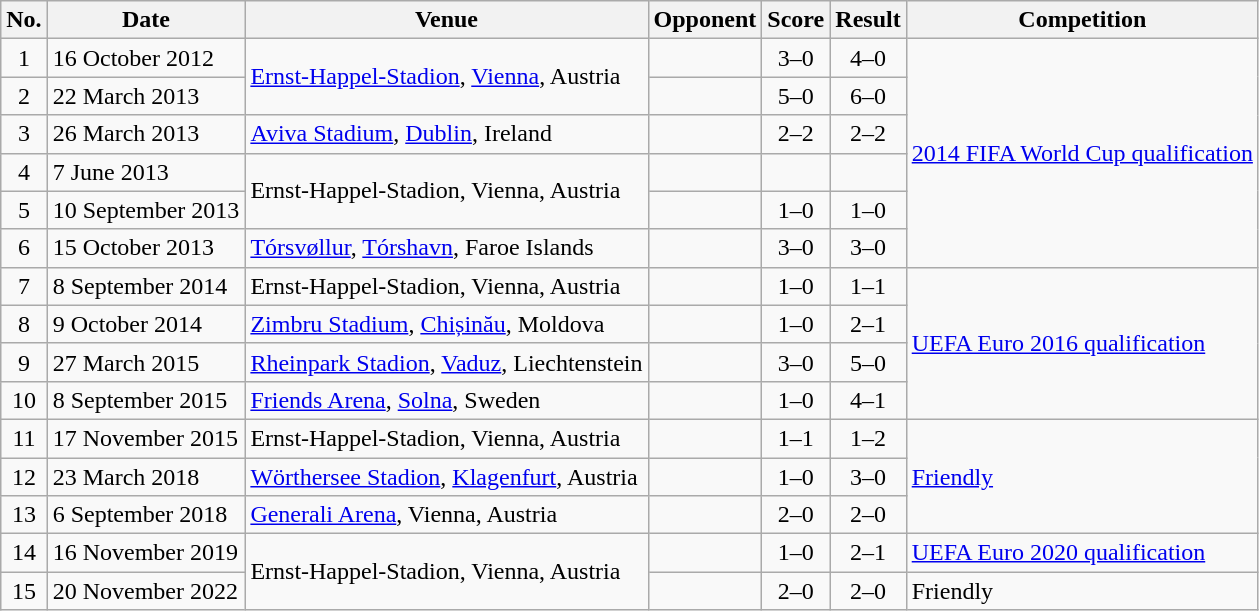<table class="wikitable sortable">
<tr>
<th>No.</th>
<th>Date</th>
<th>Venue</th>
<th>Opponent</th>
<th>Score</th>
<th>Result</th>
<th>Competition</th>
</tr>
<tr>
<td align="center">1</td>
<td>16 October 2012</td>
<td rowspan="2"><a href='#'>Ernst-Happel-Stadion</a>, <a href='#'>Vienna</a>, Austria</td>
<td></td>
<td align="center">3–0</td>
<td align="center">4–0</td>
<td rowspan=6><a href='#'>2014 FIFA World Cup qualification</a></td>
</tr>
<tr>
<td align="center">2</td>
<td>22 March 2013</td>
<td></td>
<td align="center">5–0</td>
<td align="center">6–0</td>
</tr>
<tr>
<td align="center">3</td>
<td>26 March 2013</td>
<td><a href='#'>Aviva Stadium</a>, <a href='#'>Dublin</a>, Ireland</td>
<td></td>
<td align="center">2–2</td>
<td align="center">2–2</td>
</tr>
<tr>
<td align="center">4</td>
<td>7 June 2013</td>
<td rowspan="2">Ernst-Happel-Stadion, Vienna, Austria</td>
<td></td>
<td></td>
<td></td>
</tr>
<tr>
<td align="center">5</td>
<td>10 September 2013</td>
<td></td>
<td align="center">1–0</td>
<td align="center">1–0</td>
</tr>
<tr>
<td align="center">6</td>
<td>15 October 2013</td>
<td><a href='#'>Tórsvøllur</a>, <a href='#'>Tórshavn</a>, Faroe Islands</td>
<td></td>
<td align="center">3–0</td>
<td align="center">3–0</td>
</tr>
<tr>
<td align="center">7</td>
<td>8 September 2014</td>
<td>Ernst-Happel-Stadion, Vienna, Austria</td>
<td></td>
<td align="center">1–0</td>
<td align="center">1–1</td>
<td rowspan=4><a href='#'>UEFA Euro 2016 qualification</a></td>
</tr>
<tr>
<td align="center">8</td>
<td>9 October 2014</td>
<td><a href='#'>Zimbru Stadium</a>, <a href='#'>Chișinău</a>, Moldova</td>
<td></td>
<td align="center">1–0</td>
<td align="center">2–1</td>
</tr>
<tr>
<td align="center">9</td>
<td>27 March 2015</td>
<td><a href='#'>Rheinpark Stadion</a>, <a href='#'>Vaduz</a>, Liechtenstein</td>
<td></td>
<td align="center">3–0</td>
<td align="center">5–0</td>
</tr>
<tr>
<td align="center">10</td>
<td>8 September 2015</td>
<td><a href='#'>Friends Arena</a>, <a href='#'>Solna</a>, Sweden</td>
<td></td>
<td align="center">1–0</td>
<td align="center">4–1</td>
</tr>
<tr>
<td align="center">11</td>
<td>17 November 2015</td>
<td>Ernst-Happel-Stadion, Vienna, Austria</td>
<td></td>
<td align="center">1–1</td>
<td align="center">1–2</td>
<td rowspan="3"><a href='#'>Friendly</a></td>
</tr>
<tr>
<td align="center">12</td>
<td>23 March 2018</td>
<td><a href='#'>Wörthersee Stadion</a>, <a href='#'>Klagenfurt</a>, Austria</td>
<td></td>
<td align="center">1–0</td>
<td align="center">3–0</td>
</tr>
<tr>
<td align="center">13</td>
<td>6 September 2018</td>
<td><a href='#'>Generali Arena</a>, Vienna, Austria</td>
<td></td>
<td align="center">2–0</td>
<td align="center">2–0</td>
</tr>
<tr>
<td align="center">14</td>
<td>16 November 2019</td>
<td rowspan="2">Ernst-Happel-Stadion, Vienna, Austria</td>
<td></td>
<td align="center">1–0</td>
<td align="center">2–1</td>
<td><a href='#'>UEFA Euro 2020 qualification</a></td>
</tr>
<tr>
<td align="center">15</td>
<td>20 November 2022</td>
<td></td>
<td align="center">2–0</td>
<td align="center">2–0</td>
<td>Friendly</td>
</tr>
</table>
